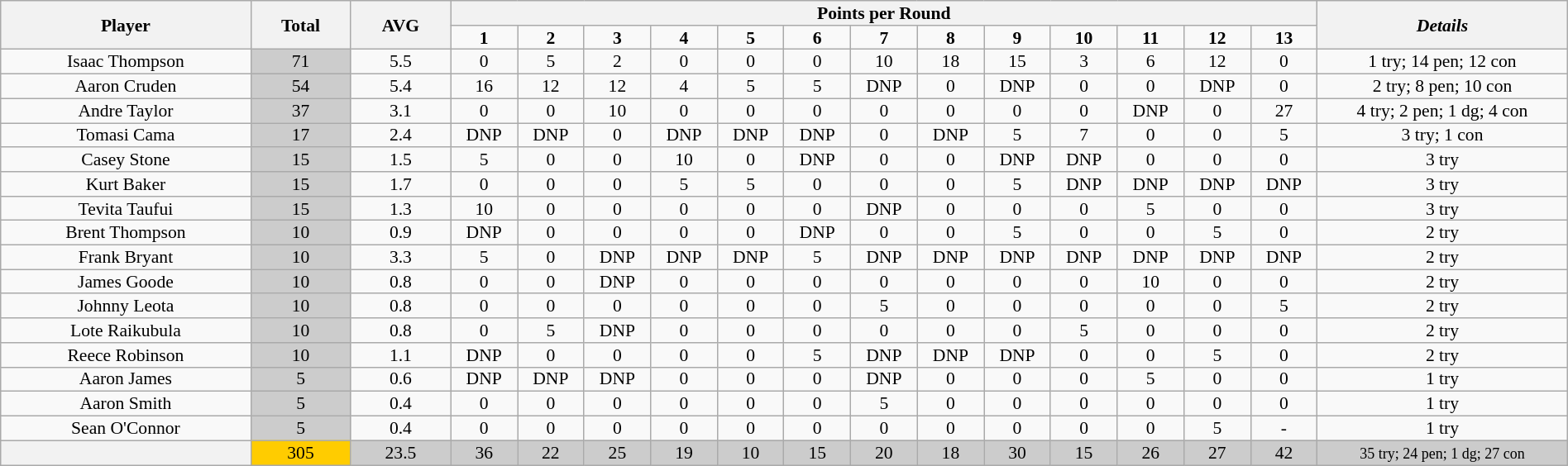<table class="wikitable" style="text-align:center; line-height: 90%; font-size:90%;" width=100%>
<tr>
<th rowspan=2 width=15%>Player</th>
<th rowspan=2 width=6%>Total</th>
<th rowspan=2 width=6%>AVG</th>
<th colspan=13>Points per Round</th>
<th rowspan=2 width=15%><em>Details</em></th>
</tr>
<tr>
<td width=4%><strong>1</strong></td>
<td width=4%><strong>2</strong></td>
<td width=4%><strong>3</strong></td>
<td width=4%><strong>4</strong></td>
<td width=4%><strong>5</strong></td>
<td width=4%><strong>6</strong></td>
<td width=4%><strong>7</strong></td>
<td width=4%><strong>8</strong></td>
<td width=4%><strong>9</strong></td>
<td width=4%><strong>10</strong></td>
<td width=4%><strong>11</strong></td>
<td width=4%><strong>12</strong></td>
<td width=4%><strong>13</strong></td>
</tr>
<tr>
<td>Isaac Thompson</td>
<td bgcolor=#cccccc>71</td>
<td>5.5</td>
<td>0</td>
<td>5</td>
<td>2</td>
<td>0</td>
<td>0</td>
<td>0</td>
<td>10</td>
<td>18</td>
<td>15</td>
<td>3</td>
<td>6</td>
<td>12</td>
<td>0</td>
<td>1 try; 14 pen; 12 con</td>
</tr>
<tr>
<td>Aaron Cruden</td>
<td bgcolor=#cccccc>54</td>
<td>5.4</td>
<td>16</td>
<td>12</td>
<td>12</td>
<td>4</td>
<td>5</td>
<td>5</td>
<td>DNP</td>
<td>0</td>
<td>DNP</td>
<td>0</td>
<td>0</td>
<td>DNP</td>
<td>0</td>
<td>2 try; 8 pen; 10 con</td>
</tr>
<tr>
<td>Andre Taylor</td>
<td bgcolor=#cccccc>37</td>
<td>3.1</td>
<td>0</td>
<td>0</td>
<td>10</td>
<td>0</td>
<td>0</td>
<td>0</td>
<td>0</td>
<td>0</td>
<td>0</td>
<td>0</td>
<td>DNP</td>
<td>0</td>
<td>27</td>
<td>4 try; 2 pen; 1 dg; 4 con</td>
</tr>
<tr>
<td>Tomasi Cama</td>
<td bgcolor=#cccccc>17</td>
<td>2.4</td>
<td>DNP</td>
<td>DNP</td>
<td>0</td>
<td>DNP</td>
<td>DNP</td>
<td>DNP</td>
<td>0</td>
<td>DNP</td>
<td>5</td>
<td>7</td>
<td>0</td>
<td>0</td>
<td>5</td>
<td>3 try; 1 con</td>
</tr>
<tr>
<td>Casey Stone</td>
<td bgcolor=#cccccc>15</td>
<td>1.5</td>
<td>5</td>
<td>0</td>
<td>0</td>
<td>10</td>
<td>0</td>
<td>DNP</td>
<td>0</td>
<td>0</td>
<td>DNP</td>
<td>DNP</td>
<td>0</td>
<td>0</td>
<td>0</td>
<td>3 try</td>
</tr>
<tr>
<td>Kurt Baker</td>
<td bgcolor=#cccccc>15</td>
<td>1.7</td>
<td>0</td>
<td>0</td>
<td>0</td>
<td>5</td>
<td>5</td>
<td>0</td>
<td>0</td>
<td>0</td>
<td>5</td>
<td>DNP</td>
<td>DNP</td>
<td>DNP</td>
<td>DNP</td>
<td>3 try</td>
</tr>
<tr>
<td>Tevita Taufui</td>
<td bgcolor=#cccccc>15</td>
<td>1.3</td>
<td>10</td>
<td>0</td>
<td>0</td>
<td>0</td>
<td>0</td>
<td>0</td>
<td>DNP</td>
<td>0</td>
<td>0</td>
<td>0</td>
<td>5</td>
<td>0</td>
<td>0</td>
<td>3 try</td>
</tr>
<tr>
<td>Brent Thompson</td>
<td bgcolor=#cccccc>10</td>
<td>0.9</td>
<td>DNP</td>
<td>0</td>
<td>0</td>
<td>0</td>
<td>0</td>
<td>DNP</td>
<td>0</td>
<td>0</td>
<td>5</td>
<td>0</td>
<td>0</td>
<td>5</td>
<td>0</td>
<td>2 try</td>
</tr>
<tr>
<td>Frank Bryant</td>
<td bgcolor=#cccccc>10</td>
<td>3.3</td>
<td>5</td>
<td>0</td>
<td>DNP</td>
<td>DNP</td>
<td>DNP</td>
<td>5</td>
<td>DNP</td>
<td>DNP</td>
<td>DNP</td>
<td>DNP</td>
<td>DNP</td>
<td>DNP</td>
<td>DNP</td>
<td>2 try</td>
</tr>
<tr>
<td>James Goode</td>
<td bgcolor=#cccccc>10</td>
<td>0.8</td>
<td>0</td>
<td>0</td>
<td>DNP</td>
<td>0</td>
<td>0</td>
<td>0</td>
<td>0</td>
<td>0</td>
<td>0</td>
<td>0</td>
<td>10</td>
<td>0</td>
<td>0</td>
<td>2 try</td>
</tr>
<tr>
<td>Johnny Leota</td>
<td bgcolor=#cccccc>10</td>
<td>0.8</td>
<td>0</td>
<td>0</td>
<td>0</td>
<td>0</td>
<td>0</td>
<td>0</td>
<td>5</td>
<td>0</td>
<td>0</td>
<td>0</td>
<td>0</td>
<td>0</td>
<td>5</td>
<td>2 try</td>
</tr>
<tr>
<td>Lote Raikubula</td>
<td bgcolor=#cccccc>10</td>
<td>0.8</td>
<td>0</td>
<td>5</td>
<td>DNP</td>
<td>0</td>
<td>0</td>
<td>0</td>
<td>0</td>
<td>0</td>
<td>0</td>
<td>5</td>
<td>0</td>
<td>0</td>
<td>0</td>
<td>2 try</td>
</tr>
<tr>
<td>Reece Robinson</td>
<td bgcolor=#cccccc>10</td>
<td>1.1</td>
<td>DNP</td>
<td>0</td>
<td>0</td>
<td>0</td>
<td>0</td>
<td>5</td>
<td>DNP</td>
<td>DNP</td>
<td>DNP</td>
<td>0</td>
<td>0</td>
<td>5</td>
<td>0</td>
<td>2 try</td>
</tr>
<tr>
<td>Aaron James</td>
<td bgcolor=#cccccc>5</td>
<td>0.6</td>
<td>DNP</td>
<td>DNP</td>
<td>DNP</td>
<td>0</td>
<td>0</td>
<td>0</td>
<td>DNP</td>
<td>0</td>
<td>0</td>
<td>0</td>
<td>5</td>
<td>0</td>
<td>0</td>
<td>1 try</td>
</tr>
<tr>
<td>Aaron Smith</td>
<td bgcolor=#cccccc>5</td>
<td>0.4</td>
<td>0</td>
<td>0</td>
<td>0</td>
<td>0</td>
<td>0</td>
<td>0</td>
<td>5</td>
<td>0</td>
<td>0</td>
<td>0</td>
<td>0</td>
<td>0</td>
<td>0</td>
<td>1 try</td>
</tr>
<tr>
<td>Sean O'Connor</td>
<td bgcolor=#cccccc>5</td>
<td>0.4</td>
<td>0</td>
<td>0</td>
<td>0</td>
<td>0</td>
<td>0</td>
<td>0</td>
<td>0</td>
<td>0</td>
<td>0</td>
<td>0</td>
<td>0</td>
<td>5</td>
<td>-</td>
<td>1 try</td>
</tr>
<tr>
<th></th>
<td bgcolor=#ffcc00>305</td>
<td bgcolor=#cccccc>23.5</td>
<td bgcolor=#cccccc>36</td>
<td bgcolor=#cccccc>22</td>
<td bgcolor=#cccccc>25</td>
<td bgcolor=#cccccc>19</td>
<td bgcolor=#cccccc>10</td>
<td bgcolor=#cccccc>15</td>
<td bgcolor=#cccccc>20</td>
<td bgcolor=#cccccc>18</td>
<td bgcolor=#cccccc>30</td>
<td bgcolor=#cccccc>15</td>
<td bgcolor=#cccccc>26</td>
<td bgcolor=#cccccc>27</td>
<td bgcolor=#cccccc>42</td>
<td bgcolor=#cccccc><small>35 try; 24 pen; 1 dg; 27 con</small></td>
</tr>
</table>
